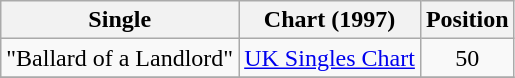<table class="wikitable">
<tr>
<th align="left">Single</th>
<th align="left">Chart (1997)</th>
<th align="left">Position</th>
</tr>
<tr>
<td>"Ballard of a Landlord"</td>
<td><a href='#'>UK Singles Chart</a></td>
<td align="center">50</td>
</tr>
<tr>
</tr>
</table>
